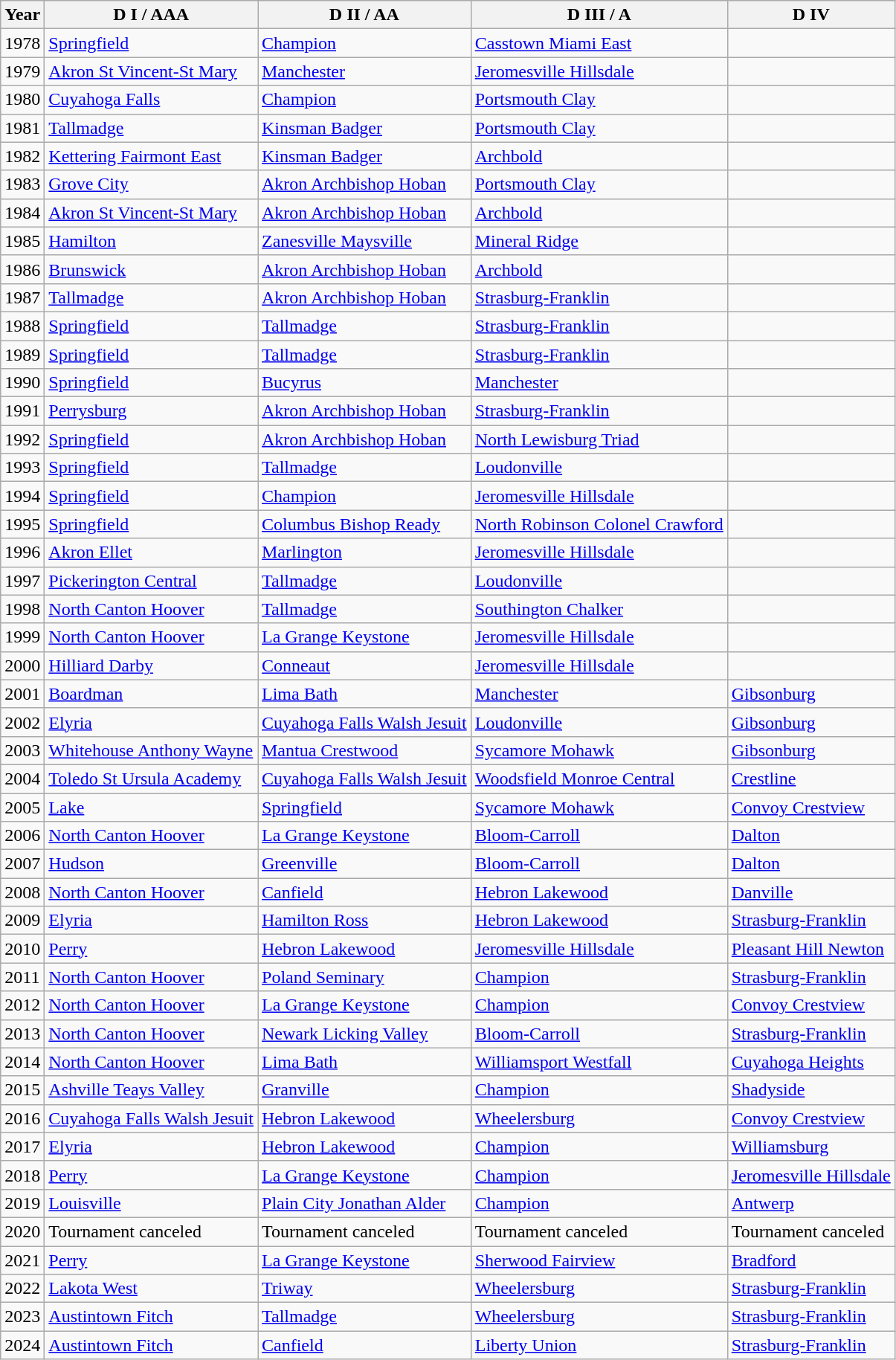<table class="wikitable">
<tr>
<th>Year</th>
<th>D I / AAA</th>
<th>D II / AA</th>
<th>D III / A</th>
<th>D IV</th>
</tr>
<tr>
<td>1978</td>
<td><a href='#'>Springfield</a></td>
<td><a href='#'>Champion</a></td>
<td><a href='#'>Casstown Miami East</a></td>
<td></td>
</tr>
<tr>
<td>1979</td>
<td><a href='#'>Akron St Vincent-St Mary</a></td>
<td><a href='#'>Manchester</a></td>
<td><a href='#'>Jeromesville Hillsdale</a></td>
<td></td>
</tr>
<tr>
<td>1980</td>
<td><a href='#'>Cuyahoga Falls</a></td>
<td><a href='#'>Champion</a></td>
<td><a href='#'>Portsmouth Clay</a></td>
<td></td>
</tr>
<tr>
<td>1981</td>
<td><a href='#'>Tallmadge</a></td>
<td><a href='#'>Kinsman Badger</a></td>
<td><a href='#'>Portsmouth Clay</a></td>
<td></td>
</tr>
<tr>
<td>1982</td>
<td><a href='#'>Kettering Fairmont East</a></td>
<td><a href='#'>Kinsman Badger</a></td>
<td><a href='#'>Archbold</a></td>
<td></td>
</tr>
<tr>
<td>1983</td>
<td><a href='#'>Grove City</a></td>
<td><a href='#'>Akron Archbishop Hoban</a></td>
<td><a href='#'>Portsmouth Clay</a></td>
<td></td>
</tr>
<tr>
<td>1984</td>
<td><a href='#'>Akron St Vincent-St Mary</a></td>
<td><a href='#'>Akron Archbishop Hoban</a></td>
<td><a href='#'>Archbold</a></td>
<td></td>
</tr>
<tr>
<td>1985</td>
<td><a href='#'>Hamilton</a></td>
<td><a href='#'>Zanesville Maysville</a></td>
<td><a href='#'>Mineral Ridge</a></td>
<td></td>
</tr>
<tr>
<td>1986</td>
<td><a href='#'>Brunswick</a></td>
<td><a href='#'>Akron Archbishop Hoban</a></td>
<td><a href='#'>Archbold</a></td>
<td></td>
</tr>
<tr>
<td>1987</td>
<td><a href='#'>Tallmadge</a></td>
<td><a href='#'>Akron Archbishop Hoban</a></td>
<td><a href='#'>Strasburg-Franklin</a></td>
<td></td>
</tr>
<tr>
<td>1988</td>
<td><a href='#'>Springfield</a></td>
<td><a href='#'>Tallmadge</a></td>
<td><a href='#'>Strasburg-Franklin</a></td>
<td></td>
</tr>
<tr>
<td>1989</td>
<td><a href='#'>Springfield</a></td>
<td><a href='#'>Tallmadge</a></td>
<td><a href='#'>Strasburg-Franklin</a></td>
<td></td>
</tr>
<tr>
<td>1990</td>
<td><a href='#'>Springfield</a></td>
<td><a href='#'>Bucyrus</a></td>
<td><a href='#'>Manchester</a></td>
<td></td>
</tr>
<tr>
<td>1991</td>
<td><a href='#'>Perrysburg</a></td>
<td><a href='#'>Akron Archbishop Hoban</a></td>
<td><a href='#'>Strasburg-Franklin</a></td>
<td></td>
</tr>
<tr>
<td>1992</td>
<td><a href='#'>Springfield</a></td>
<td><a href='#'>Akron Archbishop Hoban</a></td>
<td><a href='#'>North Lewisburg Triad</a></td>
<td></td>
</tr>
<tr>
<td>1993</td>
<td><a href='#'>Springfield</a></td>
<td><a href='#'>Tallmadge</a></td>
<td><a href='#'>Loudonville</a></td>
<td></td>
</tr>
<tr>
<td>1994</td>
<td><a href='#'>Springfield</a></td>
<td><a href='#'>Champion</a></td>
<td><a href='#'>Jeromesville Hillsdale</a></td>
<td></td>
</tr>
<tr>
<td>1995</td>
<td><a href='#'>Springfield</a></td>
<td><a href='#'>Columbus Bishop Ready</a></td>
<td><a href='#'>North Robinson Colonel Crawford</a></td>
<td></td>
</tr>
<tr>
<td>1996</td>
<td><a href='#'>Akron Ellet</a></td>
<td><a href='#'>Marlington</a></td>
<td><a href='#'>Jeromesville Hillsdale</a></td>
<td></td>
</tr>
<tr>
<td>1997</td>
<td><a href='#'>Pickerington Central</a></td>
<td><a href='#'>Tallmadge</a></td>
<td><a href='#'>Loudonville</a></td>
<td></td>
</tr>
<tr>
<td>1998</td>
<td><a href='#'>North Canton Hoover</a></td>
<td><a href='#'>Tallmadge</a></td>
<td><a href='#'>Southington Chalker</a></td>
<td></td>
</tr>
<tr>
<td>1999</td>
<td><a href='#'>North Canton Hoover</a></td>
<td><a href='#'>La Grange Keystone</a></td>
<td><a href='#'>Jeromesville Hillsdale</a></td>
<td></td>
</tr>
<tr>
<td>2000</td>
<td><a href='#'>Hilliard Darby</a></td>
<td><a href='#'>Conneaut</a></td>
<td><a href='#'>Jeromesville Hillsdale</a></td>
<td></td>
</tr>
<tr>
<td>2001</td>
<td><a href='#'>Boardman</a></td>
<td><a href='#'>Lima Bath</a></td>
<td><a href='#'>Manchester</a></td>
<td><a href='#'>Gibsonburg</a></td>
</tr>
<tr>
<td>2002</td>
<td><a href='#'>Elyria</a></td>
<td><a href='#'>Cuyahoga Falls Walsh Jesuit</a></td>
<td><a href='#'>Loudonville</a></td>
<td><a href='#'>Gibsonburg</a></td>
</tr>
<tr>
<td>2003</td>
<td><a href='#'>Whitehouse Anthony Wayne</a></td>
<td><a href='#'>Mantua Crestwood</a></td>
<td><a href='#'>Sycamore Mohawk</a></td>
<td><a href='#'>Gibsonburg</a></td>
</tr>
<tr>
<td>2004</td>
<td><a href='#'>Toledo St Ursula Academy</a></td>
<td><a href='#'>Cuyahoga Falls Walsh Jesuit</a></td>
<td><a href='#'>Woodsfield Monroe Central</a></td>
<td><a href='#'>Crestline</a></td>
</tr>
<tr>
<td>2005</td>
<td><a href='#'>Lake</a></td>
<td><a href='#'>Springfield</a></td>
<td><a href='#'>Sycamore Mohawk</a></td>
<td><a href='#'>Convoy Crestview</a></td>
</tr>
<tr>
<td>2006</td>
<td><a href='#'>North Canton Hoover</a></td>
<td><a href='#'>La Grange Keystone</a></td>
<td><a href='#'>Bloom-Carroll</a></td>
<td><a href='#'>Dalton</a></td>
</tr>
<tr>
<td>2007</td>
<td><a href='#'>Hudson</a></td>
<td><a href='#'>Greenville</a></td>
<td><a href='#'>Bloom-Carroll</a></td>
<td><a href='#'>Dalton</a></td>
</tr>
<tr>
<td>2008</td>
<td><a href='#'>North Canton Hoover</a></td>
<td><a href='#'>Canfield</a></td>
<td><a href='#'>Hebron Lakewood</a></td>
<td><a href='#'>Danville</a></td>
</tr>
<tr>
<td>2009</td>
<td><a href='#'>Elyria</a></td>
<td><a href='#'>Hamilton Ross</a></td>
<td><a href='#'>Hebron Lakewood</a></td>
<td><a href='#'>Strasburg-Franklin</a></td>
</tr>
<tr>
<td>2010</td>
<td><a href='#'>Perry</a></td>
<td><a href='#'>Hebron Lakewood</a></td>
<td><a href='#'>Jeromesville Hillsdale</a></td>
<td><a href='#'>Pleasant Hill Newton</a></td>
</tr>
<tr>
<td>2011</td>
<td><a href='#'>North Canton Hoover</a></td>
<td><a href='#'>Poland Seminary</a></td>
<td><a href='#'>Champion</a></td>
<td><a href='#'>Strasburg-Franklin</a></td>
</tr>
<tr>
<td>2012</td>
<td><a href='#'>North Canton Hoover</a></td>
<td><a href='#'>La Grange Keystone</a></td>
<td><a href='#'>Champion</a></td>
<td><a href='#'>Convoy Crestview</a></td>
</tr>
<tr>
<td>2013</td>
<td><a href='#'>North Canton Hoover</a></td>
<td><a href='#'>Newark Licking Valley</a></td>
<td><a href='#'>Bloom-Carroll</a></td>
<td><a href='#'>Strasburg-Franklin</a></td>
</tr>
<tr>
<td>2014</td>
<td><a href='#'>North Canton Hoover</a></td>
<td><a href='#'>Lima Bath</a></td>
<td><a href='#'>Williamsport Westfall</a></td>
<td><a href='#'>Cuyahoga Heights</a></td>
</tr>
<tr>
<td>2015</td>
<td><a href='#'>Ashville Teays Valley</a></td>
<td><a href='#'>Granville</a></td>
<td><a href='#'>Champion</a></td>
<td><a href='#'>Shadyside</a></td>
</tr>
<tr>
<td>2016</td>
<td><a href='#'>Cuyahoga Falls Walsh Jesuit</a></td>
<td><a href='#'>Hebron Lakewood</a></td>
<td><a href='#'>Wheelersburg</a></td>
<td><a href='#'>Convoy Crestview</a></td>
</tr>
<tr>
<td>2017</td>
<td><a href='#'>Elyria</a></td>
<td><a href='#'>Hebron Lakewood</a></td>
<td><a href='#'>Champion</a></td>
<td><a href='#'>Williamsburg</a></td>
</tr>
<tr>
<td>2018</td>
<td><a href='#'>Perry</a></td>
<td><a href='#'>La Grange Keystone</a></td>
<td><a href='#'>Champion</a></td>
<td><a href='#'>Jeromesville Hillsdale</a></td>
</tr>
<tr>
<td>2019</td>
<td><a href='#'>Louisville</a></td>
<td><a href='#'>Plain City Jonathan Alder</a></td>
<td><a href='#'>Champion</a></td>
<td><a href='#'>Antwerp</a></td>
</tr>
<tr>
<td>2020</td>
<td>Tournament canceled</td>
<td>Tournament canceled</td>
<td>Tournament canceled</td>
<td>Tournament canceled</td>
</tr>
<tr>
<td>2021</td>
<td><a href='#'>Perry</a></td>
<td><a href='#'>La Grange Keystone</a></td>
<td><a href='#'>Sherwood Fairview</a></td>
<td><a href='#'>Bradford</a></td>
</tr>
<tr>
<td>2022</td>
<td><a href='#'>Lakota West</a></td>
<td><a href='#'>Triway</a></td>
<td><a href='#'>Wheelersburg</a></td>
<td><a href='#'>Strasburg-Franklin</a></td>
</tr>
<tr>
<td>2023</td>
<td><a href='#'>Austintown Fitch</a></td>
<td><a href='#'>Tallmadge</a></td>
<td><a href='#'>Wheelersburg</a></td>
<td><a href='#'>Strasburg-Franklin</a></td>
</tr>
<tr>
<td>2024</td>
<td><a href='#'>Austintown Fitch</a></td>
<td><a href='#'>Canfield</a></td>
<td><a href='#'>Liberty Union</a></td>
<td><a href='#'>Strasburg-Franklin</a></td>
</tr>
</table>
